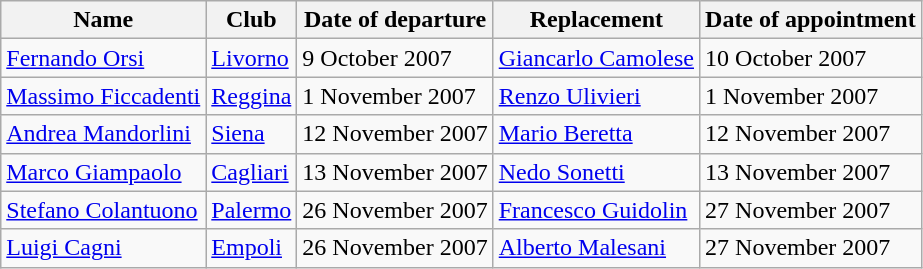<table class="wikitable">
<tr>
<th>Name</th>
<th>Club</th>
<th>Date of departure</th>
<th>Replacement</th>
<th>Date of appointment</th>
</tr>
<tr>
<td><a href='#'>Fernando Orsi</a></td>
<td><a href='#'>Livorno</a></td>
<td>9 October 2007</td>
<td><a href='#'>Giancarlo Camolese</a></td>
<td>10 October 2007</td>
</tr>
<tr>
<td><a href='#'>Massimo Ficcadenti</a></td>
<td><a href='#'>Reggina</a></td>
<td>1 November 2007</td>
<td><a href='#'>Renzo Ulivieri</a></td>
<td>1 November 2007</td>
</tr>
<tr>
<td><a href='#'>Andrea Mandorlini</a></td>
<td><a href='#'>Siena</a></td>
<td>12 November 2007</td>
<td><a href='#'>Mario Beretta</a></td>
<td>12 November 2007</td>
</tr>
<tr>
<td><a href='#'>Marco Giampaolo</a></td>
<td><a href='#'>Cagliari</a></td>
<td>13 November 2007</td>
<td><a href='#'>Nedo Sonetti</a></td>
<td>13 November 2007</td>
</tr>
<tr>
<td><a href='#'>Stefano Colantuono</a></td>
<td><a href='#'>Palermo</a></td>
<td>26 November 2007</td>
<td><a href='#'>Francesco Guidolin</a></td>
<td>27 November 2007</td>
</tr>
<tr>
<td><a href='#'>Luigi Cagni</a></td>
<td><a href='#'>Empoli</a></td>
<td>26 November 2007</td>
<td><a href='#'>Alberto Malesani</a></td>
<td>27 November 2007</td>
</tr>
</table>
